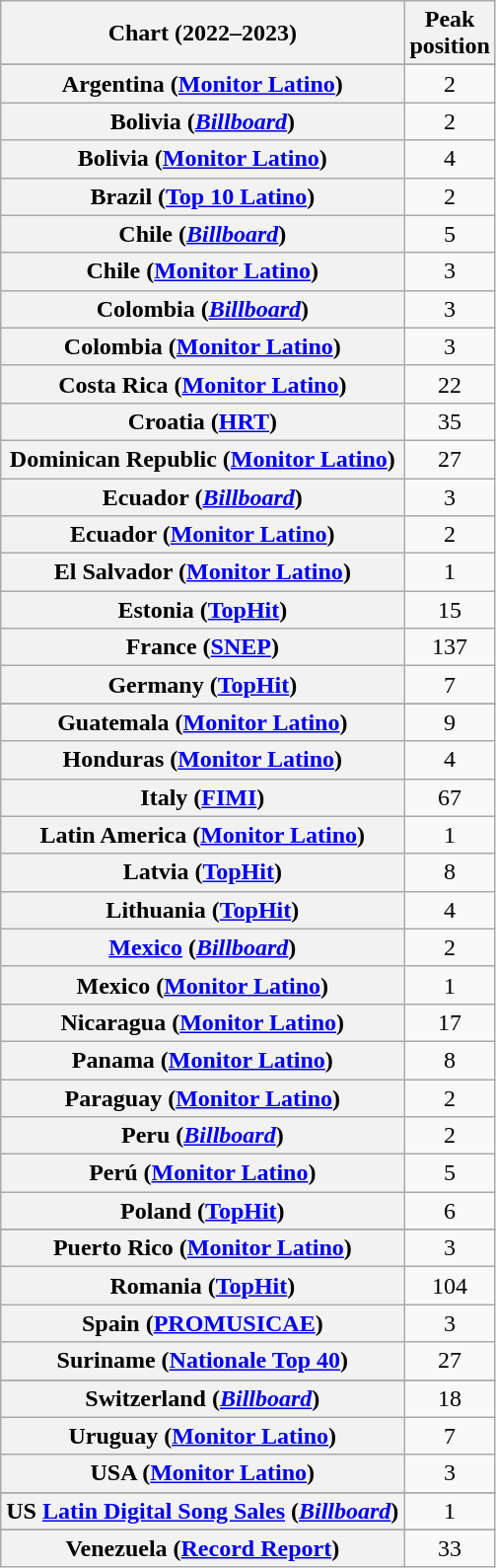<table class="wikitable sortable plainrowheaders" style="text-align:center">
<tr>
<th scope="col">Chart (2022–2023)</th>
<th scope="col">Peak<br>position</th>
</tr>
<tr>
</tr>
<tr>
<th scope="row">Argentina (<a href='#'>Monitor Latino</a>)</th>
<td>2</td>
</tr>
<tr>
<th scope="row">Bolivia (<em><a href='#'>Billboard</a></em>)</th>
<td>2</td>
</tr>
<tr>
<th scope="row">Bolivia (<a href='#'>Monitor Latino</a>)</th>
<td>4</td>
</tr>
<tr>
<th scope="row">Brazil (<a href='#'>Top 10 Latino</a>)</th>
<td>2</td>
</tr>
<tr>
<th scope="row">Chile (<em><a href='#'>Billboard</a></em>)</th>
<td>5</td>
</tr>
<tr>
<th scope="row">Chile (<a href='#'>Monitor Latino</a>)</th>
<td>3</td>
</tr>
<tr>
<th scope="row">Colombia (<em><a href='#'>Billboard</a></em>)</th>
<td>3</td>
</tr>
<tr>
<th scope="row">Colombia (<a href='#'>Monitor Latino</a>)</th>
<td>3</td>
</tr>
<tr>
<th scope="row">Costa Rica (<a href='#'>Monitor Latino</a>)</th>
<td>22</td>
</tr>
<tr>
<th scope="row">Croatia (<a href='#'>HRT</a>)</th>
<td>35</td>
</tr>
<tr>
<th scope="row">Dominican Republic (<a href='#'>Monitor Latino</a>)</th>
<td>27</td>
</tr>
<tr>
<th scope="row">Ecuador (<em><a href='#'>Billboard</a></em>)</th>
<td>3</td>
</tr>
<tr>
<th scope="row">Ecuador (<a href='#'>Monitor Latino</a>)</th>
<td>2</td>
</tr>
<tr>
<th scope="row">El Salvador (<a href='#'>Monitor Latino</a>)</th>
<td>1</td>
</tr>
<tr>
<th scope="row">Estonia (<a href='#'>TopHit</a>)</th>
<td>15</td>
</tr>
<tr>
<th scope="row">France (<a href='#'>SNEP</a>)</th>
<td>137</td>
</tr>
<tr>
<th scope="row">Germany (<a href='#'>TopHit</a>)</th>
<td>7</td>
</tr>
<tr>
</tr>
<tr>
<th scope="row">Guatemala (<a href='#'>Monitor Latino</a>)</th>
<td>9</td>
</tr>
<tr>
<th scope="row">Honduras (<a href='#'>Monitor Latino</a>)</th>
<td>4</td>
</tr>
<tr>
<th scope="row">Italy (<a href='#'>FIMI</a>)</th>
<td>67</td>
</tr>
<tr>
<th scope="row">Latin America (<a href='#'>Monitor Latino</a>)</th>
<td>1</td>
</tr>
<tr>
<th scope="row">Latvia (<a href='#'>TopHit</a>)</th>
<td>8</td>
</tr>
<tr>
<th scope="row">Lithuania (<a href='#'>TopHit</a>)</th>
<td>4</td>
</tr>
<tr>
<th scope="row"><a href='#'>Mexico</a> (<em><a href='#'>Billboard</a></em>)</th>
<td>2</td>
</tr>
<tr>
<th scope="row">Mexico (<a href='#'>Monitor Latino</a>)</th>
<td>1</td>
</tr>
<tr>
<th scope="row">Nicaragua (<a href='#'>Monitor Latino</a>)</th>
<td>17</td>
</tr>
<tr>
<th scope="row">Panama (<a href='#'>Monitor Latino</a>)</th>
<td>8</td>
</tr>
<tr>
<th scope="row">Paraguay (<a href='#'>Monitor Latino</a>)</th>
<td>2</td>
</tr>
<tr>
<th scope="row">Peru (<em><a href='#'>Billboard</a></em>)</th>
<td>2</td>
</tr>
<tr>
<th scope="row">Perú (<a href='#'>Monitor Latino</a>)</th>
<td>5</td>
</tr>
<tr>
<th scope="row">Poland (<a href='#'>TopHit</a>)</th>
<td>6</td>
</tr>
<tr>
</tr>
<tr>
<th scope="row">Puerto Rico (<a href='#'>Monitor Latino</a>)</th>
<td>3</td>
</tr>
<tr>
<th scope="row">Romania (<a href='#'>TopHit</a>)</th>
<td>104</td>
</tr>
<tr>
<th scope="row">Spain (<a href='#'>PROMUSICAE</a>)</th>
<td>3</td>
</tr>
<tr>
<th scope="row">Suriname (<a href='#'>Nationale Top 40</a>)</th>
<td>27</td>
</tr>
<tr>
</tr>
<tr>
<th scope="row">Switzerland (<em><a href='#'>Billboard</a></em>)</th>
<td>18</td>
</tr>
<tr>
<th scope="row">Uruguay (<a href='#'>Monitor Latino</a>)</th>
<td>7</td>
</tr>
<tr>
<th scope="row">USA (<a href='#'>Monitor Latino</a>)</th>
<td>3</td>
</tr>
<tr>
</tr>
<tr>
</tr>
<tr>
<th scope="row">US <a href='#'>Latin Digital Song Sales</a> (<em><a href='#'>Billboard</a></em>)</th>
<td>1</td>
</tr>
<tr>
</tr>
<tr>
</tr>
<tr>
<th scope="row">Venezuela (<a href='#'>Record Report</a>)</th>
<td>33</td>
</tr>
</table>
